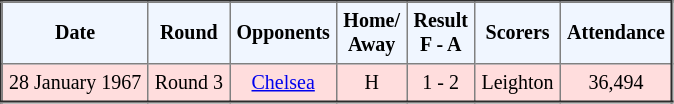<table border="2" cellpadding="4" style="border-collapse:collapse; text-align:center; font-size:smaller;">
<tr style="background:#f0f6ff;">
<th><strong>Date</strong></th>
<th><strong>Round</strong></th>
<th><strong>Opponents</strong></th>
<th><strong>Home/<br>Away</strong></th>
<th><strong>Result<br>F - A</strong></th>
<th><strong>Scorers</strong></th>
<th><strong>Attendance</strong></th>
</tr>
<tr bgcolor="#ffdddd">
<td>28 January 1967</td>
<td>Round 3</td>
<td><a href='#'>Chelsea</a></td>
<td>H</td>
<td>1 - 2</td>
<td>Leighton</td>
<td>36,494</td>
</tr>
</table>
